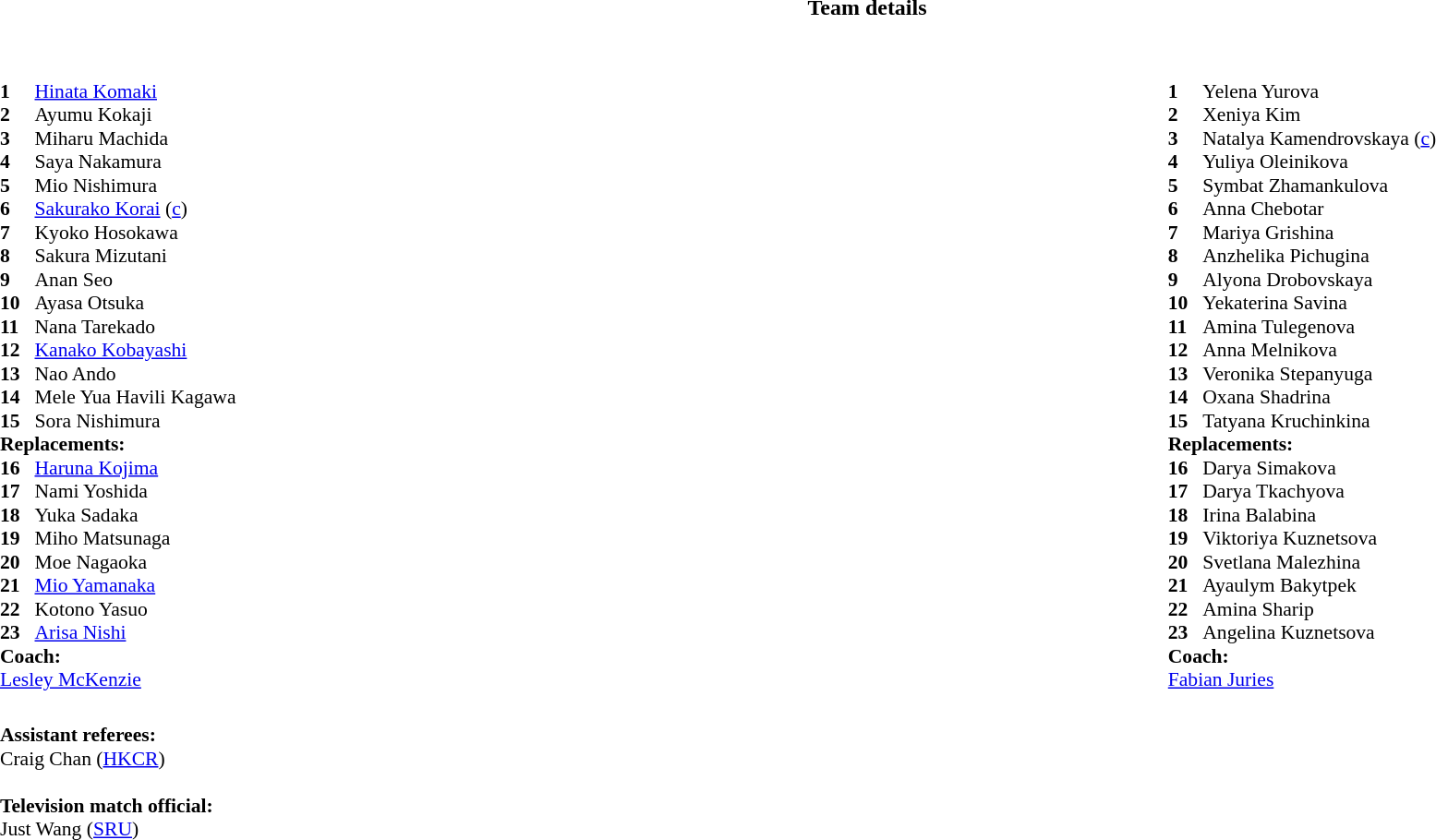<table border="0" style="width:100%;" class="collapsible collapsed">
<tr>
<th>Team details</th>
</tr>
<tr>
<td><br><table width="100%">
<tr>
<td style="vertical-align:top; width:50%"><br><table style="font-size: 90%" cellspacing="0" cellpadding="0">
<tr>
<th width="25"></th>
<th></th>
</tr>
<tr>
<td><strong>1</strong></td>
<td><a href='#'>Hinata Komaki</a></td>
</tr>
<tr>
<td><strong>2</strong></td>
<td>Ayumu Kokaji</td>
</tr>
<tr>
<td><strong>3</strong></td>
<td>Miharu Machida</td>
</tr>
<tr>
<td><strong>4</strong></td>
<td>Saya Nakamura</td>
</tr>
<tr>
<td><strong>5</strong></td>
<td>Mio Nishimura</td>
</tr>
<tr>
<td><strong>6</strong></td>
<td><a href='#'>Sakurako Korai</a> (<a href='#'>c</a>)</td>
</tr>
<tr>
<td><strong>7</strong></td>
<td>Kyoko Hosokawa</td>
</tr>
<tr>
<td><strong>8</strong></td>
<td>Sakura Mizutani</td>
</tr>
<tr>
<td><strong>9</strong></td>
<td>Anan Seo</td>
</tr>
<tr>
<td><strong>10</strong></td>
<td>Ayasa Otsuka</td>
</tr>
<tr>
<td><strong>11</strong></td>
<td>Nana Tarekado</td>
</tr>
<tr>
<td><strong>12</strong></td>
<td><a href='#'>Kanako Kobayashi</a></td>
</tr>
<tr>
<td><strong>13</strong></td>
<td>Nao Ando</td>
</tr>
<tr>
<td><strong>14</strong></td>
<td>Mele Yua Havili Kagawa</td>
</tr>
<tr>
<td><strong>15</strong></td>
<td>Sora Nishimura</td>
</tr>
<tr>
<td colspan="2"><strong>Replacements:</strong></td>
</tr>
<tr>
<td><strong>16</strong></td>
<td><a href='#'>Haruna Kojima</a></td>
</tr>
<tr>
<td><strong>17</strong></td>
<td>Nami Yoshida</td>
</tr>
<tr>
<td><strong>18</strong></td>
<td>Yuka Sadaka</td>
</tr>
<tr>
<td><strong>19</strong></td>
<td>Miho Matsunaga</td>
</tr>
<tr>
<td><strong>20</strong></td>
<td>Moe Nagaoka</td>
</tr>
<tr>
<td><strong>21</strong></td>
<td><a href='#'>Mio Yamanaka</a></td>
</tr>
<tr>
<td><strong>22</strong></td>
<td>Kotono Yasuo</td>
</tr>
<tr>
<td><strong>23</strong></td>
<td><a href='#'>Arisa Nishi</a></td>
</tr>
<tr>
<td colspan="2"><strong>Coach:</strong></td>
</tr>
<tr>
<td colspan="2"> <a href='#'>Lesley McKenzie</a></td>
</tr>
</table>
</td>
<td style="vertical-align:top; width:50%"><br><table style="font-size: 90%" cellspacing="0" cellpadding="0"  align="center">
<tr>
<th width="25"></th>
<th></th>
</tr>
<tr>
<td><strong>1</strong></td>
<td>Yelena Yurova</td>
</tr>
<tr>
<td><strong>2</strong></td>
<td>Xeniya Kim</td>
</tr>
<tr>
<td><strong>3</strong></td>
<td>Natalya Kamendrovskaya (<a href='#'>c</a>)</td>
</tr>
<tr>
<td><strong>4</strong></td>
<td>Yuliya Oleinikova</td>
</tr>
<tr>
<td><strong>5</strong></td>
<td>Symbat Zhamankulova</td>
</tr>
<tr>
<td><strong>6</strong></td>
<td>Anna Chebotar</td>
</tr>
<tr>
<td><strong>7</strong></td>
<td>Mariya Grishina</td>
</tr>
<tr>
<td><strong>8</strong></td>
<td>Anzhelika Pichugina</td>
</tr>
<tr>
<td><strong>9</strong></td>
<td>Alyona Drobovskaya</td>
</tr>
<tr>
<td><strong>10</strong></td>
<td>Yekaterina Savina</td>
</tr>
<tr>
<td><strong>11</strong></td>
<td>Amina Tulegenova</td>
</tr>
<tr>
<td><strong>12</strong></td>
<td>Anna Melnikova</td>
</tr>
<tr>
<td><strong>13</strong></td>
<td>Veronika Stepanyuga</td>
</tr>
<tr>
<td><strong>14</strong></td>
<td>Oxana Shadrina</td>
</tr>
<tr>
<td><strong>15</strong></td>
<td>Tatyana Kruchinkina</td>
</tr>
<tr>
<td colspan="2"><strong>Replacements:</strong></td>
</tr>
<tr>
<td><strong>16</strong></td>
<td>Darya Simakova</td>
</tr>
<tr>
<td><strong>17</strong></td>
<td>Darya Tkachyova</td>
</tr>
<tr>
<td><strong>18</strong></td>
<td>Irina Balabina</td>
</tr>
<tr>
<td><strong>19</strong></td>
<td>Viktoriya Kuznetsova</td>
</tr>
<tr>
<td><strong>20</strong></td>
<td>Svetlana Malezhina</td>
</tr>
<tr>
<td><strong>21</strong></td>
<td>Ayaulym Bakytpek</td>
</tr>
<tr>
<td><strong>22</strong></td>
<td>Amina Sharip</td>
</tr>
<tr>
<td><strong>23</strong></td>
<td>Angelina Kuznetsova</td>
</tr>
<tr>
<td colspan="2"><strong>Coach:</strong></td>
</tr>
<tr>
<td colspan="2"> <a href='#'>Fabian Juries</a></td>
</tr>
</table>
</td>
</tr>
</table>
<table width=100% style="font-size: 90%">
<tr>
<td><br><strong>Assistant referees:</strong>
<br>Craig Chan (<a href='#'>HKCR</a>)
<br>
<br><strong>Television match official:</strong>
<br>Just Wang (<a href='#'>SRU</a>)</td>
</tr>
</table>
</td>
</tr>
</table>
